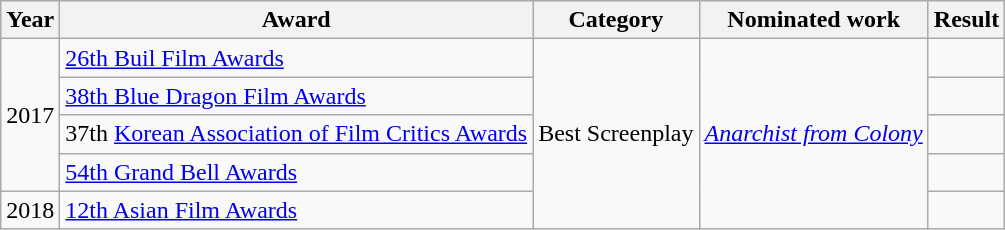<table class="wikitable">
<tr>
<th>Year</th>
<th>Award</th>
<th>Category</th>
<th>Nominated work</th>
<th>Result</th>
</tr>
<tr>
<td rowspan=4>2017</td>
<td><a href='#'>26th Buil Film Awards</a></td>
<td rowspan=5>Best Screenplay</td>
<td rowspan=5><em><a href='#'>Anarchist from Colony</a></em></td>
<td></td>
</tr>
<tr>
<td><a href='#'>38th Blue Dragon Film Awards</a></td>
<td></td>
</tr>
<tr>
<td>37th <a href='#'>Korean Association of Film Critics Awards</a></td>
<td></td>
</tr>
<tr>
<td><a href='#'>54th Grand Bell Awards</a></td>
<td></td>
</tr>
<tr>
<td>2018</td>
<td><a href='#'>12th Asian Film Awards</a></td>
<td></td>
</tr>
</table>
